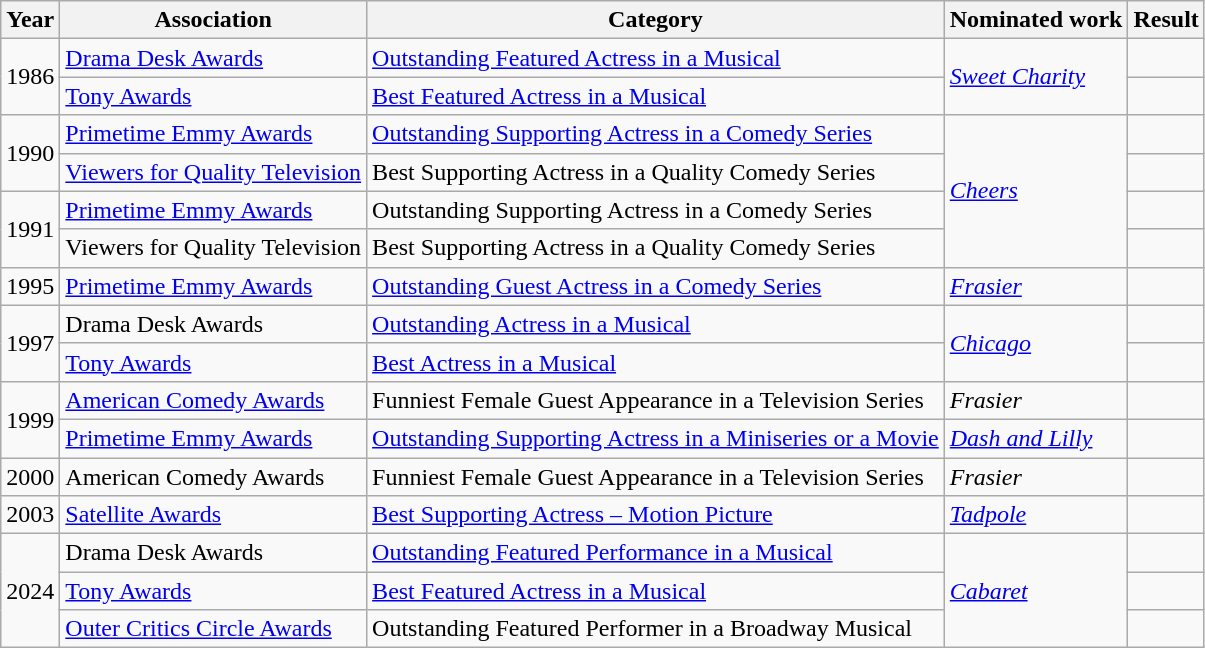<table class="wikitable sortable">
<tr>
<th>Year</th>
<th>Association</th>
<th>Category</th>
<th>Nominated work</th>
<th>Result</th>
</tr>
<tr>
<td rowspan=2>1986</td>
<td><a href='#'>Drama Desk Awards</a></td>
<td><a href='#'>Outstanding Featured Actress in a Musical</a></td>
<td rowspan="2"><em><a href='#'>Sweet Charity</a></em></td>
<td></td>
</tr>
<tr>
<td><a href='#'>Tony Awards</a></td>
<td><a href='#'>Best Featured Actress in a Musical</a></td>
<td></td>
</tr>
<tr>
<td rowspan=2>1990</td>
<td><a href='#'>Primetime Emmy Awards</a></td>
<td><a href='#'>Outstanding Supporting Actress in a Comedy Series</a></td>
<td rowspan="4"><em><a href='#'>Cheers</a></em></td>
<td></td>
</tr>
<tr>
<td><a href='#'>Viewers for Quality Television</a></td>
<td>Best Supporting Actress in a Quality Comedy Series</td>
<td></td>
</tr>
<tr>
<td rowspan=2>1991</td>
<td><a href='#'>Primetime Emmy Awards</a></td>
<td>Outstanding Supporting Actress in a Comedy Series</td>
<td></td>
</tr>
<tr>
<td>Viewers for Quality Television</td>
<td>Best Supporting Actress in a Quality Comedy Series</td>
<td></td>
</tr>
<tr>
<td>1995</td>
<td><a href='#'>Primetime Emmy Awards</a></td>
<td><a href='#'>Outstanding Guest Actress in a Comedy Series</a></td>
<td><em><a href='#'>Frasier</a></em></td>
<td></td>
</tr>
<tr>
<td rowspan=2>1997</td>
<td>Drama Desk Awards</td>
<td><a href='#'>Outstanding Actress in a Musical</a></td>
<td rowspan="2"><em><a href='#'>Chicago</a></em></td>
<td></td>
</tr>
<tr>
<td><a href='#'>Tony Awards</a></td>
<td><a href='#'>Best Actress in a Musical</a></td>
<td></td>
</tr>
<tr>
<td rowspan=2>1999</td>
<td><a href='#'>American Comedy Awards</a></td>
<td>Funniest Female Guest Appearance in a Television Series</td>
<td><em>Frasier</em></td>
<td></td>
</tr>
<tr>
<td><a href='#'>Primetime Emmy Awards</a></td>
<td><a href='#'>Outstanding Supporting Actress in a Miniseries or a Movie</a></td>
<td><em><a href='#'>Dash and Lilly</a></em></td>
<td></td>
</tr>
<tr>
<td>2000</td>
<td>American Comedy Awards</td>
<td>Funniest Female Guest Appearance in a Television Series</td>
<td><em>Frasier</em></td>
<td></td>
</tr>
<tr>
<td>2003</td>
<td><a href='#'>Satellite Awards</a></td>
<td><a href='#'>Best Supporting Actress – Motion Picture</a></td>
<td><em><a href='#'>Tadpole</a></em></td>
<td></td>
</tr>
<tr>
<td rowspan=3>2024</td>
<td>Drama Desk Awards</td>
<td><a href='#'>Outstanding Featured Performance in a Musical</a></td>
<td rowspan="3"><em><a href='#'>Cabaret</a></em></td>
<td></td>
</tr>
<tr>
<td><a href='#'>Tony Awards</a></td>
<td><a href='#'>Best Featured Actress in a Musical</a></td>
<td></td>
</tr>
<tr>
<td><a href='#'>Outer Critics Circle Awards</a></td>
<td>Outstanding Featured Performer in a Broadway Musical</td>
<td></td>
</tr>
</table>
